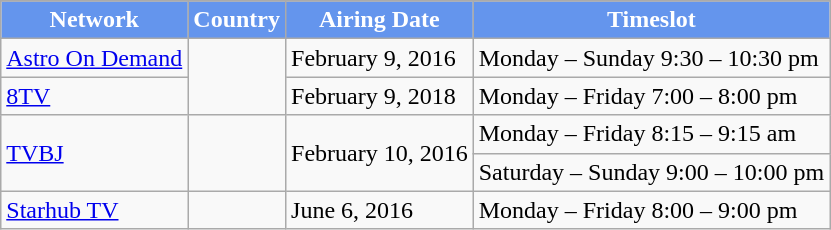<table class="wikitable">
<tr style="background:cornflowerblue; color:white" align="center">
</tr>
<tr>
<th style="background:cornflowerblue; color:white" align="center">Network</th>
<th style="background:cornflowerblue; color:white" align="center">Country</th>
<th style="background:cornflowerblue; color:white" align="center">Airing Date</th>
<th style="background:cornflowerblue; color:white" align="center">Timeslot</th>
</tr>
<tr>
<td><a href='#'>Astro On Demand</a></td>
<td rowspan="2"></td>
<td>February 9, 2016</td>
<td>Monday – Sunday 9:30 – 10:30 pm</td>
</tr>
<tr>
<td><a href='#'>8TV</a></td>
<td>February 9, 2018</td>
<td>Monday – Friday 7:00 – 8:00 pm</td>
</tr>
<tr>
<td rowspan="2"><a href='#'>TVBJ</a></td>
<td rowspan="2"></td>
<td rowspan="2">February 10, 2016</td>
<td>Monday – Friday 8:15 – 9:15 am</td>
</tr>
<tr>
<td>Saturday – Sunday 9:00 – 10:00 pm</td>
</tr>
<tr>
<td><a href='#'>Starhub TV</a></td>
<td></td>
<td>June 6, 2016</td>
<td>Monday – Friday 8:00 – 9:00 pm</td>
</tr>
</table>
